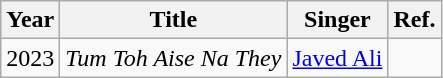<table class="wikitable sortable">
<tr>
<th>Year</th>
<th>Title</th>
<th>Singer</th>
<th class="unsortable">Ref.</th>
</tr>
<tr>
<td>2023</td>
<td><em>Tum Toh Aise Na They</em></td>
<td><a href='#'>Javed Ali</a></td>
<td></td>
</tr>
</table>
